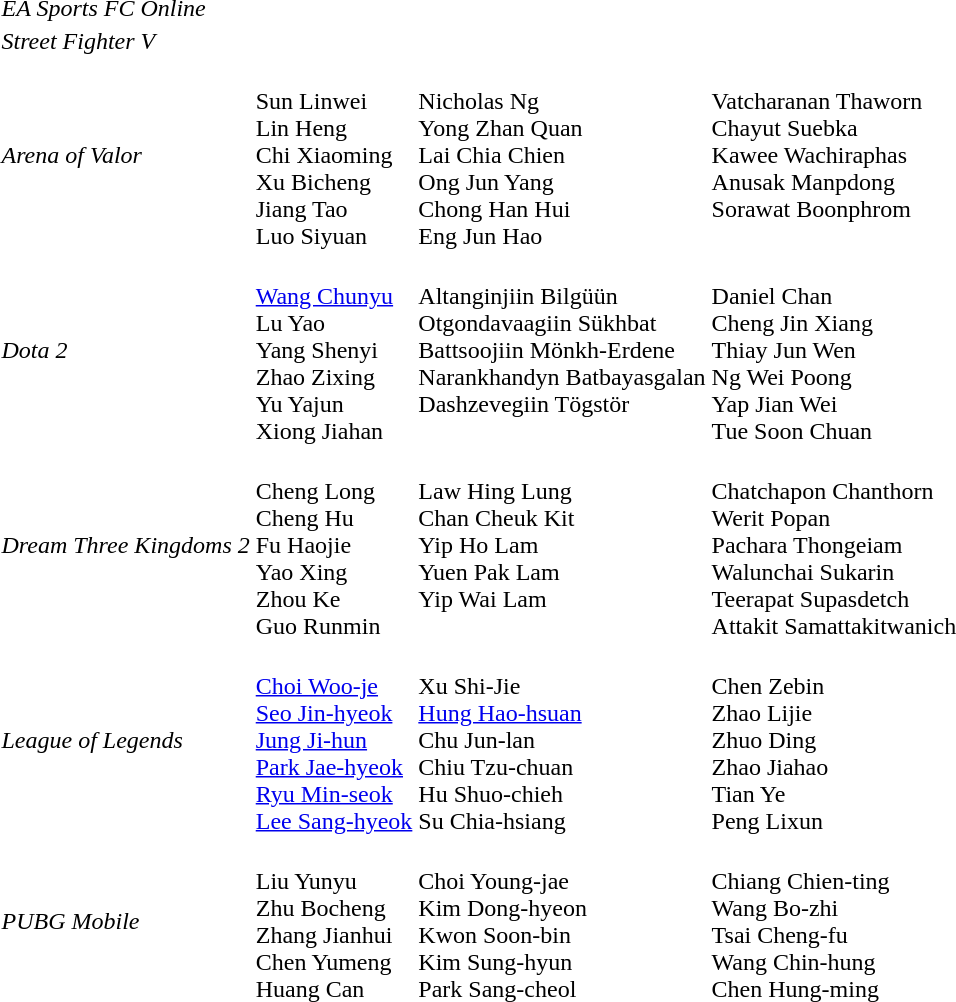<table>
<tr>
<td><em>EA Sports FC Online</em><br></td>
<td></td>
<td></td>
<td></td>
</tr>
<tr>
<td><em>Street Fighter V</em><br></td>
<td></td>
<td></td>
<td></td>
</tr>
<tr>
<td><em>Arena of Valor</em><br></td>
<td><br>Sun Linwei<br>Lin Heng<br>Chi Xiaoming<br>Xu Bicheng<br>Jiang Tao<br>Luo Siyuan</td>
<td><br>Nicholas Ng<br>Yong Zhan Quan<br>Lai Chia Chien<br>Ong Jun Yang<br>Chong Han Hui<br>Eng Jun Hao</td>
<td valign=top><br>Vatcharanan Thaworn<br>Chayut Suebka<br>Kawee Wachiraphas<br>Anusak Manpdong<br>Sorawat Boonphrom</td>
</tr>
<tr>
<td><em>Dota 2</em><br></td>
<td><br><a href='#'>Wang Chunyu</a><br>Lu Yao<br>Yang Shenyi<br>Zhao Zixing<br>Yu Yajun<br>Xiong Jiahan</td>
<td valign=top><br>Altanginjiin Bilgüün<br>Otgondavaagiin Sükhbat<br>Battsoojiin Mönkh-Erdene<br>Narankhandyn Batbayasgalan<br>Dashzevegiin Tögstör</td>
<td><br>Daniel Chan<br>Cheng Jin Xiang<br>Thiay Jun Wen<br>Ng Wei Poong<br>Yap Jian Wei<br>Tue Soon Chuan</td>
</tr>
<tr>
<td><em>Dream Three Kingdoms 2</em><br></td>
<td><br>Cheng Long<br>Cheng Hu<br>Fu Haojie<br>Yao Xing<br>Zhou Ke<br>Guo Runmin</td>
<td valign=top><br>Law Hing Lung<br>Chan Cheuk Kit<br>Yip Ho Lam<br>Yuen Pak Lam<br>Yip Wai Lam</td>
<td><br>Chatchapon Chanthorn<br>Werit Popan<br>Pachara Thongeiam<br>Walunchai Sukarin<br>Teerapat Supasdetch<br>Attakit Samattakitwanich</td>
</tr>
<tr>
<td><em>League of Legends</em><br></td>
<td><br><a href='#'>Choi Woo-je</a><br><a href='#'>Seo Jin-hyeok</a><br><a href='#'>Jung Ji-hun</a><br><a href='#'>Park Jae-hyeok</a><br><a href='#'>Ryu Min-seok</a><br><a href='#'>Lee Sang-hyeok</a></td>
<td><br>Xu Shi-Jie<br><a href='#'>Hung Hao-hsuan</a><br>Chu Jun-lan<br>Chiu Tzu-chuan<br>Hu Shuo-chieh<br>Su Chia-hsiang</td>
<td><br>Chen Zebin<br>Zhao Lijie<br>Zhuo Ding<br>Zhao Jiahao<br>Tian Ye<br>Peng Lixun</td>
</tr>
<tr>
<td><em>PUBG Mobile</em><br></td>
<td><br>Liu Yunyu<br>Zhu Bocheng<br>Zhang Jianhui<br>Chen Yumeng<br>Huang Can</td>
<td><br>Choi Young-jae<br>Kim Dong-hyeon<br>Kwon Soon-bin<br>Kim Sung-hyun<br>Park Sang-cheol</td>
<td><br>Chiang Chien-ting<br>Wang Bo-zhi<br>Tsai Cheng-fu<br>Wang Chin-hung<br>Chen Hung-ming</td>
</tr>
</table>
